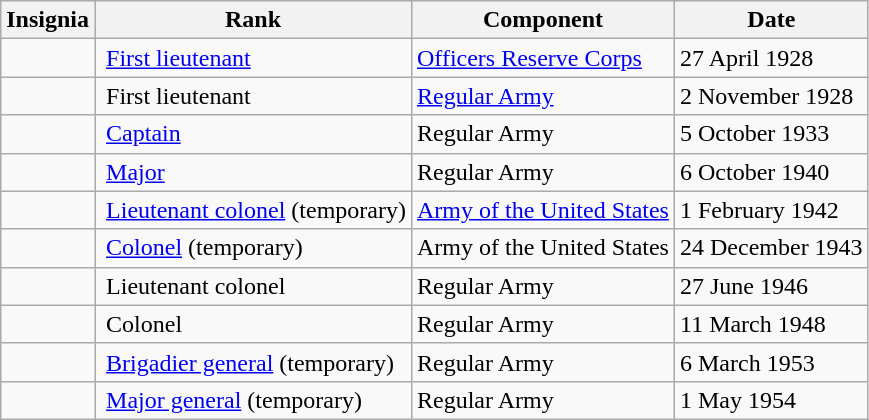<table class="wikitable">
<tr>
<th>Insignia</th>
<th>Rank</th>
<th>Component</th>
<th>Date</th>
</tr>
<tr>
<td></td>
<td> <a href='#'>First lieutenant</a></td>
<td><a href='#'>Officers Reserve Corps</a></td>
<td>27 April 1928</td>
</tr>
<tr>
<td></td>
<td> First lieutenant</td>
<td><a href='#'>Regular Army</a></td>
<td>2 November 1928</td>
</tr>
<tr>
<td></td>
<td> <a href='#'>Captain</a></td>
<td>Regular Army</td>
<td>5 October 1933</td>
</tr>
<tr>
<td></td>
<td> <a href='#'>Major</a></td>
<td>Regular Army</td>
<td>6 October 1940</td>
</tr>
<tr>
<td></td>
<td> <a href='#'>Lieutenant colonel</a> (temporary)</td>
<td><a href='#'>Army of the United States</a></td>
<td>1 February 1942</td>
</tr>
<tr>
<td></td>
<td> <a href='#'>Colonel</a> (temporary)</td>
<td>Army of the United States</td>
<td>24 December 1943</td>
</tr>
<tr>
<td></td>
<td> Lieutenant colonel</td>
<td>Regular Army</td>
<td>27 June 1946</td>
</tr>
<tr>
<td></td>
<td> Colonel</td>
<td>Regular Army</td>
<td>11 March 1948</td>
</tr>
<tr>
<td></td>
<td> <a href='#'>Brigadier general</a> (temporary)</td>
<td>Regular Army</td>
<td>6 March 1953</td>
</tr>
<tr>
<td></td>
<td> <a href='#'>Major general</a> (temporary)</td>
<td>Regular Army</td>
<td>1 May 1954</td>
</tr>
</table>
